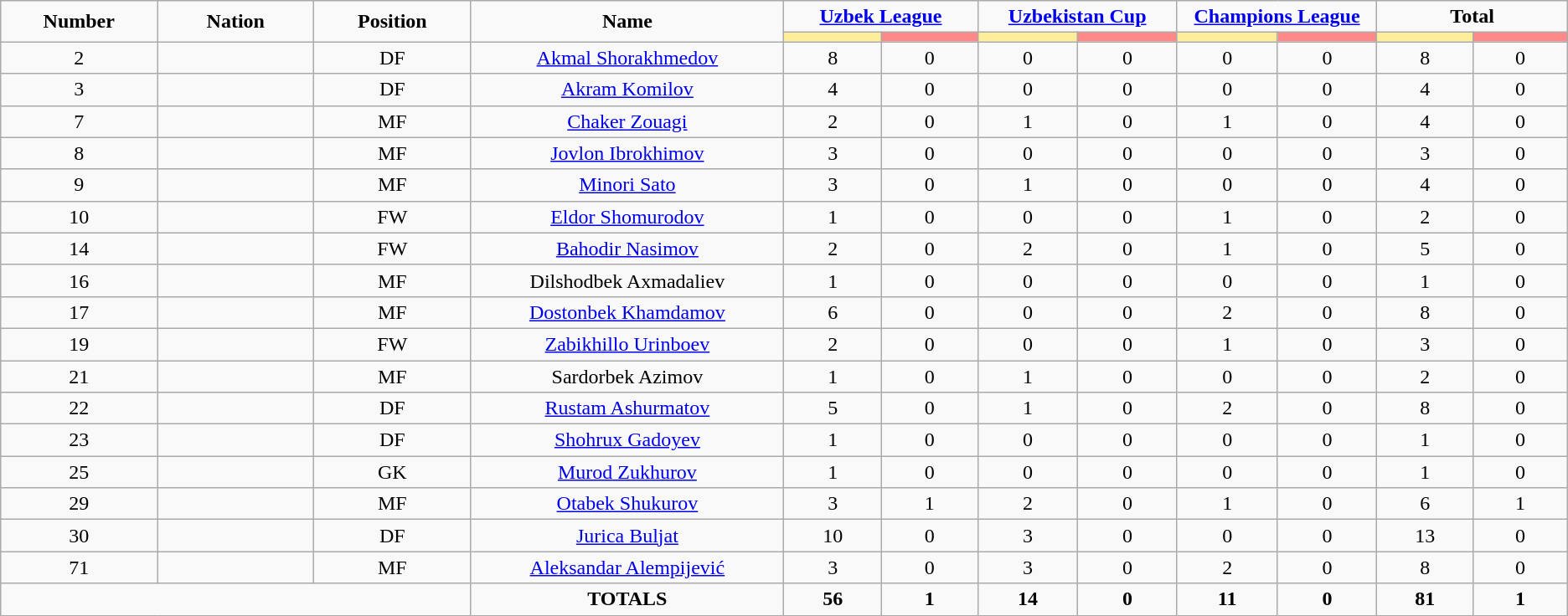<table class="wikitable" style="font-size: 100%; text-align: center;">
<tr>
<td rowspan="2" width="10%" align="center"><strong>Number</strong></td>
<td rowspan="2" width="10%" align="center"><strong>Nation</strong></td>
<td rowspan="2" width="10%" align="center"><strong>Position</strong></td>
<td rowspan="2" width="20%" align="center"><strong>Name</strong></td>
<td colspan="2" align="center"><strong><a href='#'>Uzbek League</a></strong></td>
<td colspan="2" align="center"><strong><a href='#'>Uzbekistan Cup</a></strong></td>
<td colspan="2" align="center"><strong><a href='#'>Champions League</a></strong></td>
<td colspan="2" align="center"><strong>Total</strong></td>
</tr>
<tr>
<th width=80 style="background: #FFEE99"></th>
<th width=80 style="background: #FF8888"></th>
<th width=80 style="background: #FFEE99"></th>
<th width=80 style="background: #FF8888"></th>
<th width=80 style="background: #FFEE99"></th>
<th width=80 style="background: #FF8888"></th>
<th width=80 style="background: #FFEE99"></th>
<th width=80 style="background: #FF8888"></th>
</tr>
<tr>
<td>2</td>
<td></td>
<td>DF</td>
<td><a href='#'>Akmal Shorakhmedov</a></td>
<td>8</td>
<td>0</td>
<td>0</td>
<td>0</td>
<td>0</td>
<td>0</td>
<td>8</td>
<td>0</td>
</tr>
<tr>
<td>3</td>
<td></td>
<td>DF</td>
<td><a href='#'>Akram Komilov</a></td>
<td>4</td>
<td>0</td>
<td>0</td>
<td>0</td>
<td>0</td>
<td>0</td>
<td>4</td>
<td>0</td>
</tr>
<tr>
<td>7</td>
<td></td>
<td>MF</td>
<td><a href='#'>Chaker Zouagi</a></td>
<td>2</td>
<td>0</td>
<td>1</td>
<td>0</td>
<td>1</td>
<td>0</td>
<td>4</td>
<td>0</td>
</tr>
<tr>
<td>8</td>
<td></td>
<td>MF</td>
<td><a href='#'>Jovlon Ibrokhimov</a></td>
<td>3</td>
<td>0</td>
<td>0</td>
<td>0</td>
<td>0</td>
<td>0</td>
<td>3</td>
<td>0</td>
</tr>
<tr>
<td>9</td>
<td></td>
<td>MF</td>
<td><a href='#'>Minori Sato</a></td>
<td>3</td>
<td>0</td>
<td>1</td>
<td>0</td>
<td>0</td>
<td>0</td>
<td>4</td>
<td>0</td>
</tr>
<tr>
<td>10</td>
<td></td>
<td>FW</td>
<td><a href='#'>Eldor Shomurodov</a></td>
<td>1</td>
<td>0</td>
<td>0</td>
<td>0</td>
<td>1</td>
<td>0</td>
<td>2</td>
<td>0</td>
</tr>
<tr>
<td>14</td>
<td></td>
<td>FW</td>
<td><a href='#'>Bahodir Nasimov</a></td>
<td>2</td>
<td>0</td>
<td>2</td>
<td>0</td>
<td>1</td>
<td>0</td>
<td>5</td>
<td>0</td>
</tr>
<tr>
<td>16</td>
<td></td>
<td>MF</td>
<td>Dilshodbek Axmadaliev</td>
<td>1</td>
<td>0</td>
<td>0</td>
<td>0</td>
<td>0</td>
<td>0</td>
<td>1</td>
<td>0</td>
</tr>
<tr>
<td>17</td>
<td></td>
<td>MF</td>
<td><a href='#'>Dostonbek Khamdamov</a></td>
<td>6</td>
<td>0</td>
<td>0</td>
<td>0</td>
<td>2</td>
<td>0</td>
<td>8</td>
<td>0</td>
</tr>
<tr>
<td>19</td>
<td></td>
<td>FW</td>
<td><a href='#'>Zabikhillo Urinboev</a></td>
<td>2</td>
<td>0</td>
<td>0</td>
<td>0</td>
<td>1</td>
<td>0</td>
<td>3</td>
<td>0</td>
</tr>
<tr>
<td>21</td>
<td></td>
<td>MF</td>
<td>Sardorbek Azimov</td>
<td>1</td>
<td>0</td>
<td>1</td>
<td>0</td>
<td>0</td>
<td>0</td>
<td>2</td>
<td>0</td>
</tr>
<tr>
<td>22</td>
<td></td>
<td>DF</td>
<td><a href='#'>Rustam Ashurmatov</a></td>
<td>5</td>
<td>0</td>
<td>1</td>
<td>0</td>
<td>2</td>
<td>0</td>
<td>8</td>
<td>0</td>
</tr>
<tr>
<td>23</td>
<td></td>
<td>DF</td>
<td><a href='#'>Shohrux Gadoyev</a></td>
<td>1</td>
<td>0</td>
<td>0</td>
<td>0</td>
<td>0</td>
<td>0</td>
<td>1</td>
<td>0</td>
</tr>
<tr>
<td>25</td>
<td></td>
<td>GK</td>
<td><a href='#'>Murod Zukhurov</a></td>
<td>1</td>
<td>0</td>
<td>0</td>
<td>0</td>
<td>0</td>
<td>0</td>
<td>1</td>
<td>0</td>
</tr>
<tr>
<td>29</td>
<td></td>
<td>MF</td>
<td><a href='#'>Otabek Shukurov</a></td>
<td>3</td>
<td>1</td>
<td>2</td>
<td>0</td>
<td>1</td>
<td>0</td>
<td>6</td>
<td>1</td>
</tr>
<tr>
<td>30</td>
<td></td>
<td>DF</td>
<td><a href='#'>Jurica Buljat</a></td>
<td>10</td>
<td>0</td>
<td>3</td>
<td>0</td>
<td>0</td>
<td>0</td>
<td>13</td>
<td>0</td>
</tr>
<tr>
<td>71</td>
<td></td>
<td>MF</td>
<td><a href='#'>Aleksandar Alempijević</a></td>
<td>3</td>
<td>0</td>
<td>3</td>
<td>0</td>
<td>2</td>
<td>0</td>
<td>8</td>
<td>0</td>
</tr>
<tr>
<td colspan="3"></td>
<td><strong>TOTALS</strong></td>
<td><strong>56</strong></td>
<td><strong>1</strong></td>
<td><strong>14</strong></td>
<td><strong>0</strong></td>
<td><strong>11</strong></td>
<td><strong>0</strong></td>
<td><strong>81</strong></td>
<td><strong>1</strong></td>
</tr>
</table>
